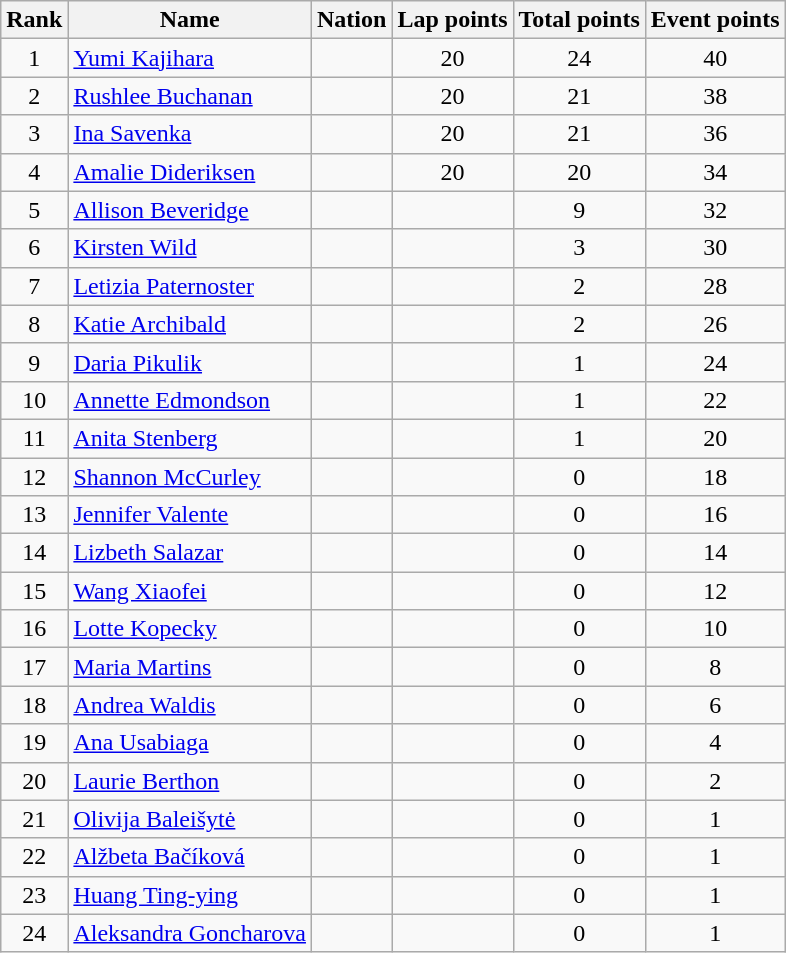<table class="wikitable sortable" style="text-align:center">
<tr>
<th>Rank</th>
<th>Name</th>
<th>Nation</th>
<th>Lap points</th>
<th>Total points</th>
<th>Event points</th>
</tr>
<tr>
<td>1</td>
<td align=left><a href='#'>Yumi Kajihara</a></td>
<td align=left></td>
<td>20</td>
<td>24</td>
<td>40</td>
</tr>
<tr>
<td>2</td>
<td align=left><a href='#'>Rushlee Buchanan</a></td>
<td align=left></td>
<td>20</td>
<td>21</td>
<td>38</td>
</tr>
<tr>
<td>3</td>
<td align=left><a href='#'>Ina Savenka</a></td>
<td align=left></td>
<td>20</td>
<td>21</td>
<td>36</td>
</tr>
<tr>
<td>4</td>
<td align=left><a href='#'>Amalie Dideriksen</a></td>
<td align=left></td>
<td>20</td>
<td>20</td>
<td>34</td>
</tr>
<tr>
<td>5</td>
<td align=left><a href='#'>Allison Beveridge</a></td>
<td align=left></td>
<td></td>
<td>9</td>
<td>32</td>
</tr>
<tr>
<td>6</td>
<td align=left><a href='#'>Kirsten Wild</a></td>
<td align=left></td>
<td></td>
<td>3</td>
<td>30</td>
</tr>
<tr>
<td>7</td>
<td align=left><a href='#'>Letizia Paternoster</a></td>
<td align=left></td>
<td></td>
<td>2</td>
<td>28</td>
</tr>
<tr>
<td>8</td>
<td align=left><a href='#'>Katie Archibald</a></td>
<td align=left></td>
<td></td>
<td>2</td>
<td>26</td>
</tr>
<tr>
<td>9</td>
<td align=left><a href='#'>Daria Pikulik</a></td>
<td align=left></td>
<td></td>
<td>1</td>
<td>24</td>
</tr>
<tr>
<td>10</td>
<td align=left><a href='#'>Annette Edmondson</a></td>
<td align=left></td>
<td></td>
<td>1</td>
<td>22</td>
</tr>
<tr>
<td>11</td>
<td align=left><a href='#'>Anita Stenberg</a></td>
<td align=left></td>
<td></td>
<td>1</td>
<td>20</td>
</tr>
<tr>
<td>12</td>
<td align=left><a href='#'>Shannon McCurley</a></td>
<td align=left></td>
<td></td>
<td>0</td>
<td>18</td>
</tr>
<tr>
<td>13</td>
<td align=left><a href='#'>Jennifer Valente</a></td>
<td align=left></td>
<td></td>
<td>0</td>
<td>16</td>
</tr>
<tr>
<td>14</td>
<td align=left><a href='#'>Lizbeth Salazar</a></td>
<td align=left></td>
<td></td>
<td>0</td>
<td>14</td>
</tr>
<tr>
<td>15</td>
<td align=left><a href='#'>Wang Xiaofei</a></td>
<td align=left></td>
<td></td>
<td>0</td>
<td>12</td>
</tr>
<tr>
<td>16</td>
<td align=left><a href='#'>Lotte Kopecky</a></td>
<td align=left></td>
<td></td>
<td>0</td>
<td>10</td>
</tr>
<tr>
<td>17</td>
<td align=left><a href='#'>Maria Martins</a></td>
<td align=left></td>
<td></td>
<td>0</td>
<td>8</td>
</tr>
<tr>
<td>18</td>
<td align=left><a href='#'>Andrea Waldis</a></td>
<td align=left></td>
<td></td>
<td>0</td>
<td>6</td>
</tr>
<tr>
<td>19</td>
<td align=left><a href='#'>Ana Usabiaga</a></td>
<td align=left></td>
<td></td>
<td>0</td>
<td>4</td>
</tr>
<tr>
<td>20</td>
<td align=left><a href='#'>Laurie Berthon</a></td>
<td align=left></td>
<td></td>
<td>0</td>
<td>2</td>
</tr>
<tr>
<td>21</td>
<td align=left><a href='#'>Olivija Baleišytė</a></td>
<td align=left></td>
<td></td>
<td>0</td>
<td>1</td>
</tr>
<tr>
<td>22</td>
<td align=left><a href='#'>Alžbeta Bačíková</a></td>
<td align=left></td>
<td></td>
<td>0</td>
<td>1</td>
</tr>
<tr>
<td>23</td>
<td align=left><a href='#'>Huang Ting-ying</a></td>
<td align=left></td>
<td></td>
<td>0</td>
<td>1</td>
</tr>
<tr>
<td>24</td>
<td align=left><a href='#'>Aleksandra Goncharova</a></td>
<td align=left></td>
<td></td>
<td>0</td>
<td>1</td>
</tr>
</table>
